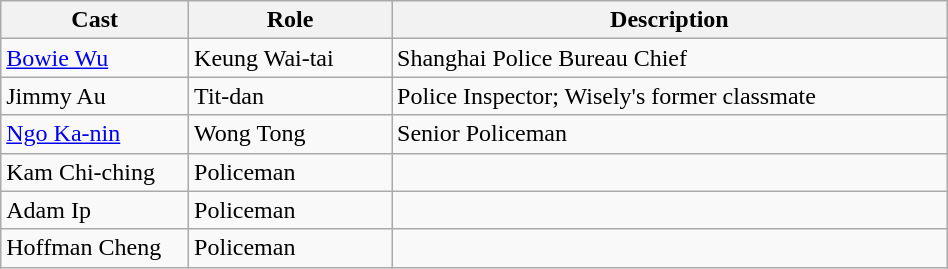<table class="wikitable" width="50%">
<tr>
<th style="width:10%">Cast</th>
<th style="width:10%">Role</th>
<th style="width:30%">Description</th>
</tr>
<tr>
<td><a href='#'>Bowie Wu</a></td>
<td>Keung Wai-tai</td>
<td>Shanghai Police Bureau Chief</td>
</tr>
<tr>
<td>Jimmy Au</td>
<td>Tit-dan</td>
<td>Police Inspector; Wisely's former classmate</td>
</tr>
<tr>
<td><a href='#'>Ngo Ka-nin</a></td>
<td>Wong Tong</td>
<td>Senior Policeman</td>
</tr>
<tr>
<td>Kam Chi-ching</td>
<td>Policeman</td>
<td></td>
</tr>
<tr>
<td>Adam Ip</td>
<td>Policeman</td>
<td></td>
</tr>
<tr>
<td>Hoffman Cheng</td>
<td>Policeman</td>
<td></td>
</tr>
</table>
